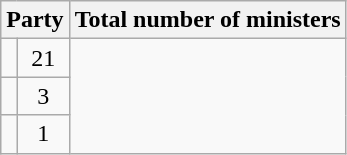<table class="wikitable sortable">
<tr>
<th colspan="2">Party</th>
<th>Total number of ministers</th>
</tr>
<tr>
<td></td>
<td style="text-align: center;">21</td>
</tr>
<tr>
<td></td>
<td style="text-align: center;">3</td>
</tr>
<tr>
<td></td>
<td style="text-align: center;">1</td>
</tr>
</table>
